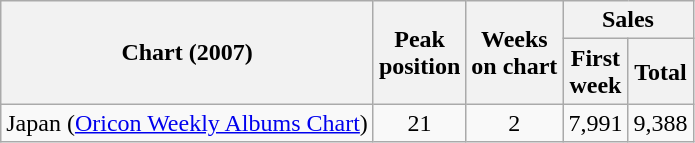<table class="wikitable sortable" border="1">
<tr>
<th rowspan="2">Chart (2007)</th>
<th rowspan="2">Peak<br>position</th>
<th rowspan="2">Weeks<br>on chart</th>
<th colspan="2">Sales</th>
</tr>
<tr>
<th>First<br>week</th>
<th>Total</th>
</tr>
<tr>
<td>Japan (<a href='#'>Oricon Weekly Albums Chart</a>)</td>
<td style="text-align:center;">21</td>
<td style="text-align:center;">2</td>
<td style="text-align:center;">7,991</td>
<td style="text-align:center;">9,388</td>
</tr>
</table>
